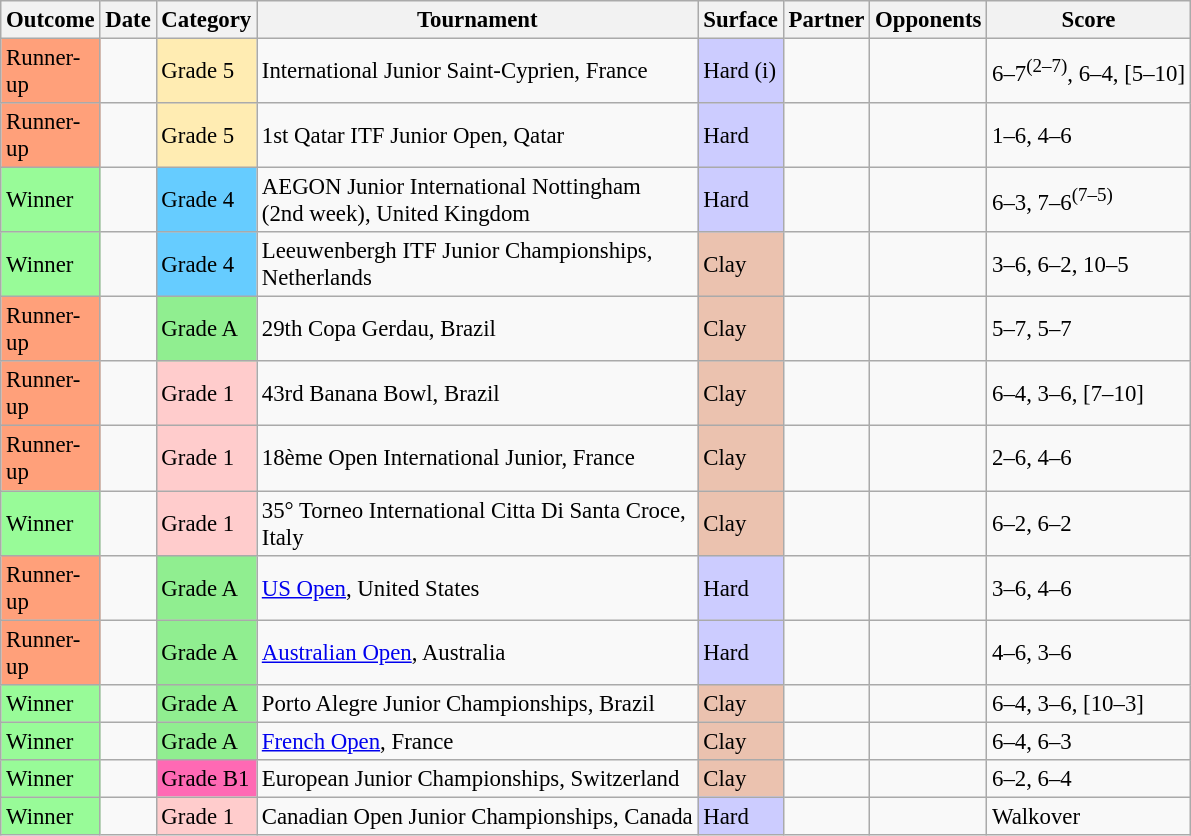<table class="sortable wikitable" style="font-size:95%;">
<tr>
<th scope="col" style="width:40px;">Outcome</th>
<th scope="col">Date</th>
<th scope="col">Category</th>
<th scope="col">Tournament</th>
<th scope="col">Surface</th>
<th scope="col">Partner</th>
<th scope="col">Opponents</th>
<th scope="col" class="unsortable">Score</th>
</tr>
<tr>
<td bgcolor=FFA07A>Runner-up</td>
<td></td>
<td bgcolor="#ffecb2">Grade 5</td>
<td>International Junior Saint-Cyprien, France</td>
<td style="background:#ccf;">Hard (i)</td>
<td></td>
<td><br></td>
<td>6–7<sup>(2–7)</sup>, 6–4, [5–10]</td>
</tr>
<tr>
<td bgcolor=FFA07A>Runner-up</td>
<td></td>
<td bgcolor="#ffecb2">Grade 5</td>
<td>1st Qatar ITF Junior Open, Qatar</td>
<td style="background:#ccf;">Hard</td>
<td></td>
<td><br></td>
<td>1–6, 4–6</td>
</tr>
<tr>
<td bgcolor=98FB98>Winner</td>
<td></td>
<td style="background:#6cf;">Grade 4</td>
<td>AEGON Junior International Nottingham <br>(2nd week), United Kingdom</td>
<td style="background:#ccf;">Hard</td>
<td></td>
<td><br></td>
<td>6–3, 7–6<sup>(7–5)</sup></td>
</tr>
<tr>
<td bgcolor=98FB98>Winner</td>
<td></td>
<td style="background:#6cf;">Grade 4</td>
<td>Leeuwenbergh ITF Junior Championships, <br>Netherlands</td>
<td bgcolor=EBC2AF>Clay</td>
<td></td>
<td><br></td>
<td>3–6, 6–2, 10–5</td>
</tr>
<tr>
<td bgcolor=FFA07A>Runner-up</td>
<td></td>
<td bgcolor="lightgreen">Grade A</td>
<td>29th Copa Gerdau, Brazil</td>
<td bgcolor=EBC2AF>Clay</td>
<td></td>
<td><br></td>
<td>5–7, 5–7</td>
</tr>
<tr>
<td bgcolor=FFA07A>Runner-up</td>
<td></td>
<td bgcolor="#ffcccc">Grade 1</td>
<td>43rd Banana Bowl, Brazil</td>
<td bgcolor=EBC2AF>Clay</td>
<td></td>
<td><br></td>
<td>6–4, 3–6, [7–10]</td>
</tr>
<tr>
<td bgcolor=FFA07A>Runner-up</td>
<td></td>
<td bgcolor="#ffcccc">Grade 1</td>
<td>18ème Open International Junior, France</td>
<td bgcolor=EBC2AF>Clay</td>
<td></td>
<td><br></td>
<td>2–6, 4–6</td>
</tr>
<tr>
<td bgcolor=98FB98>Winner</td>
<td></td>
<td bgcolor="#ffcccc">Grade 1</td>
<td>35° Torneo International Citta Di Santa Croce,<br> Italy</td>
<td bgcolor=EBC2AF>Clay</td>
<td></td>
<td><br></td>
<td>6–2, 6–2</td>
</tr>
<tr>
<td bgcolor=FFA07A>Runner-up</td>
<td></td>
<td bgcolor="lightgreen">Grade A</td>
<td><a href='#'>US Open</a>, United States</td>
<td style="background:#ccf;">Hard</td>
<td></td>
<td><br></td>
<td>3–6, 4–6</td>
</tr>
<tr>
<td bgcolor=FFA07A>Runner-up</td>
<td></td>
<td bgcolor="lightgreen">Grade A</td>
<td><a href='#'>Australian Open</a>, Australia</td>
<td style="background:#ccf;">Hard</td>
<td></td>
<td><br></td>
<td>4–6, 3–6</td>
</tr>
<tr>
<td bgcolor=98FB98>Winner</td>
<td></td>
<td bgcolor="lightgreen">Grade A</td>
<td>Porto Alegre Junior Championships, Brazil</td>
<td bgcolor=EBC2AF>Clay</td>
<td></td>
<td><br></td>
<td>6–4, 3–6, [10–3]</td>
</tr>
<tr>
<td bgcolor=98FB98>Winner</td>
<td></td>
<td bgcolor="lightgreen">Grade A</td>
<td><a href='#'>French Open</a>, France</td>
<td bgcolor=EBC2AF>Clay</td>
<td></td>
<td><br></td>
<td>6–4, 6–3</td>
</tr>
<tr>
<td bgcolor=98FB98>Winner</td>
<td></td>
<td bgcolor="#ff69b4">Grade B1</td>
<td>European Junior Championships, Switzerland</td>
<td bgcolor=EBC2AF>Clay</td>
<td></td>
<td><br></td>
<td>6–2, 6–4</td>
</tr>
<tr>
<td bgcolor=98FB98>Winner</td>
<td></td>
<td bgcolor="#ffcccc">Grade 1</td>
<td>Canadian Open Junior Championships, Canada</td>
<td style="background:#ccf;">Hard</td>
<td></td>
<td><br></td>
<td>Walkover</td>
</tr>
</table>
